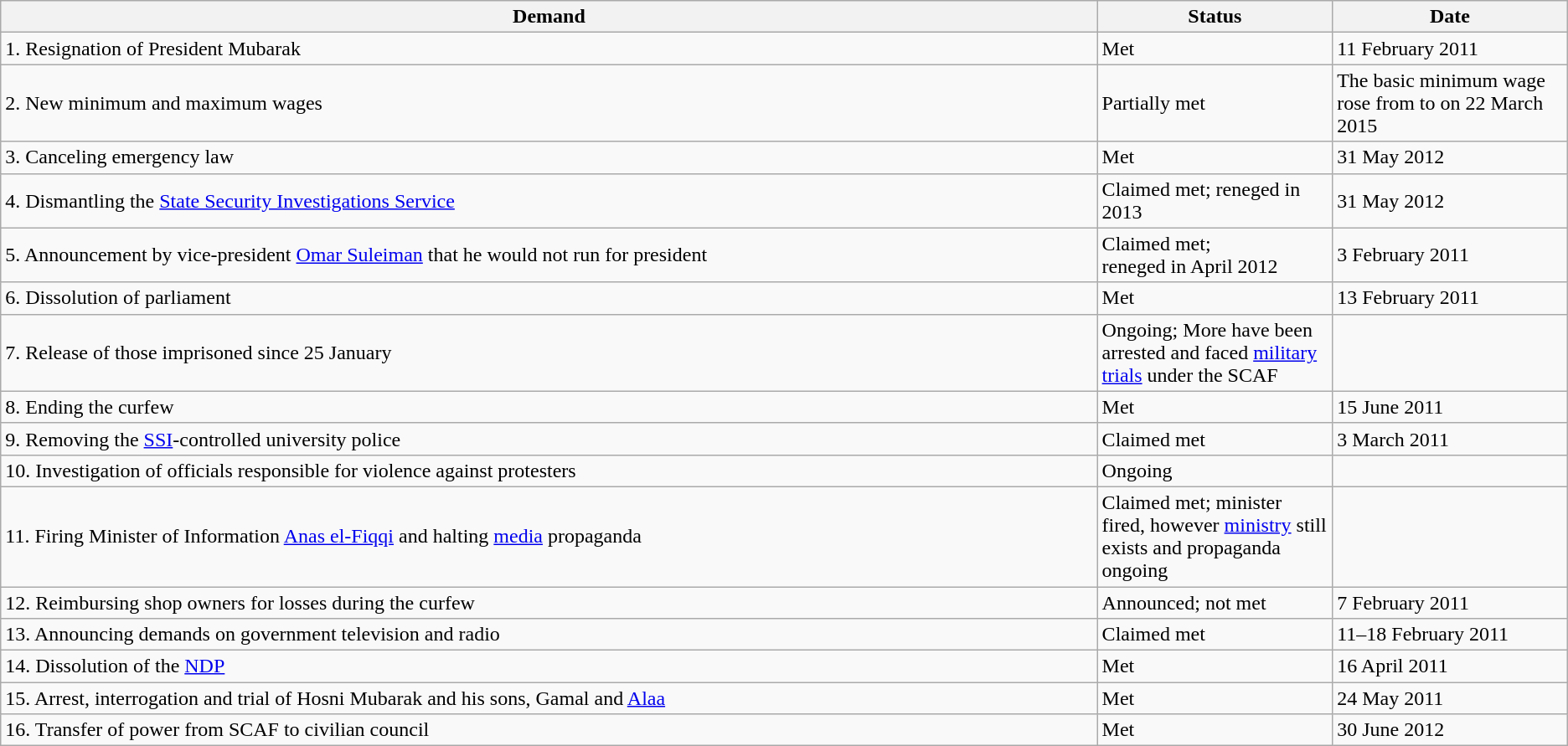<table class="wikitable">
<tr>
<th style="width:70%;">Demand</th>
<th style="width:15%;">Status</th>
<th style="width:15%;">Date</th>
</tr>
<tr>
<td>1. Resignation of President Mubarak</td>
<td>Met</td>
<td>11 February 2011</td>
</tr>
<tr>
<td>2. New minimum and maximum wages</td>
<td>Partially met</td>
<td>The basic minimum wage rose from  to  on 22 March 2015</td>
</tr>
<tr>
<td>3. Canceling emergency law</td>
<td>Met</td>
<td>31 May 2012</td>
</tr>
<tr>
<td>4. Dismantling the <a href='#'>State Security Investigations Service</a></td>
<td>Claimed met; reneged in 2013</td>
<td>31 May 2012</td>
</tr>
<tr>
<td>5. Announcement by vice-president <a href='#'>Omar Suleiman</a> that he would not run for president</td>
<td>Claimed met;<br>reneged in April 2012</td>
<td>3 February 2011</td>
</tr>
<tr>
<td>6. Dissolution of parliament</td>
<td>Met</td>
<td>13 February 2011</td>
</tr>
<tr>
<td>7. Release of those imprisoned since 25 January</td>
<td>Ongoing; More have been arrested and faced <a href='#'>military trials</a> under the SCAF</td>
<td></td>
</tr>
<tr>
<td>8. Ending the curfew</td>
<td>Met</td>
<td>15 June 2011</td>
</tr>
<tr>
<td>9. Removing the <a href='#'>SSI</a>-controlled university police</td>
<td>Claimed met</td>
<td>3 March 2011</td>
</tr>
<tr>
<td>10. Investigation of officials responsible for violence against protesters</td>
<td>Ongoing</td>
<td></td>
</tr>
<tr>
<td>11. Firing Minister of Information <a href='#'>Anas el-Fiqqi</a> and halting <a href='#'>media</a> propaganda</td>
<td>Claimed met; minister fired, however <a href='#'>ministry</a> still exists and propaganda ongoing</td>
<td></td>
</tr>
<tr>
<td>12. Reimbursing shop owners for losses during the curfew</td>
<td>Announced; not met</td>
<td>7 February 2011</td>
</tr>
<tr>
<td>13. Announcing demands on government television and radio</td>
<td>Claimed met</td>
<td>11–18 February 2011</td>
</tr>
<tr>
<td>14. Dissolution of the <a href='#'>NDP</a></td>
<td>Met</td>
<td>16 April 2011</td>
</tr>
<tr>
<td>15. Arrest, interrogation and trial of Hosni Mubarak and his sons, Gamal and <a href='#'>Alaa</a></td>
<td>Met</td>
<td>24 May 2011</td>
</tr>
<tr>
<td>16. Transfer of power from SCAF to civilian council</td>
<td>Met</td>
<td>30 June 2012</td>
</tr>
</table>
